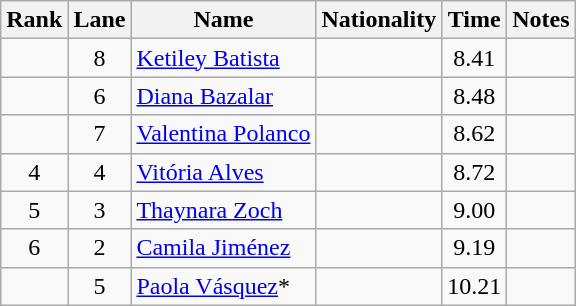<table class="wikitable sortable" style="text-align:center">
<tr>
<th>Rank</th>
<th>Lane</th>
<th>Name</th>
<th>Nationality</th>
<th>Time</th>
<th>Notes</th>
</tr>
<tr>
<td></td>
<td>8</td>
<td align=left><a href='#'>Ketiley Batista</a></td>
<td align=left></td>
<td>8.41</td>
<td></td>
</tr>
<tr>
<td></td>
<td>6</td>
<td align=left><a href='#'>Diana Bazalar</a></td>
<td align=left></td>
<td>8.48</td>
<td></td>
</tr>
<tr>
<td></td>
<td>7</td>
<td align=left><a href='#'>Valentina Polanco</a></td>
<td align=left></td>
<td>8.62</td>
<td></td>
</tr>
<tr>
<td>4</td>
<td>4</td>
<td align=left><a href='#'>Vitória Alves</a></td>
<td align=left></td>
<td>8.72</td>
<td></td>
</tr>
<tr>
<td>5</td>
<td>3</td>
<td align=left><a href='#'>Thaynara Zoch</a></td>
<td align=left></td>
<td>9.00</td>
<td></td>
</tr>
<tr>
<td>6</td>
<td>2</td>
<td align=left><a href='#'>Camila Jiménez</a></td>
<td align=left></td>
<td>9.19</td>
<td></td>
</tr>
<tr>
<td></td>
<td>5</td>
<td align=left><a href='#'>Paola Vásquez</a>*</td>
<td align=left></td>
<td>10.21</td>
<td></td>
</tr>
</table>
